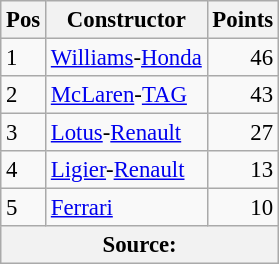<table class="wikitable" style="font-size: 95%;">
<tr>
<th>Pos</th>
<th>Constructor</th>
<th>Points</th>
</tr>
<tr>
<td>1</td>
<td> <a href='#'>Williams</a>-<a href='#'>Honda</a></td>
<td align="right">46</td>
</tr>
<tr>
<td>2</td>
<td> <a href='#'>McLaren</a>-<a href='#'>TAG</a></td>
<td align="right">43</td>
</tr>
<tr>
<td>3</td>
<td> <a href='#'>Lotus</a>-<a href='#'>Renault</a></td>
<td align="right">27</td>
</tr>
<tr>
<td>4</td>
<td> <a href='#'>Ligier</a>-<a href='#'>Renault</a></td>
<td align="right">13</td>
</tr>
<tr>
<td>5</td>
<td> <a href='#'>Ferrari</a></td>
<td align="right">10</td>
</tr>
<tr>
<th colspan=4>Source: </th>
</tr>
</table>
